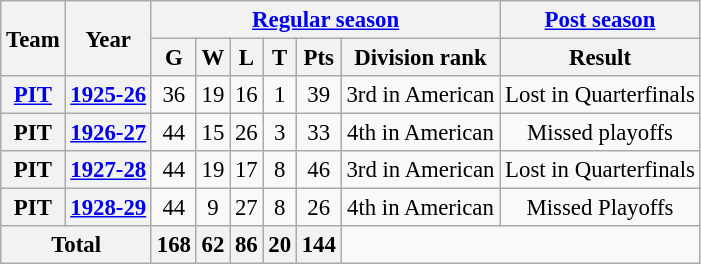<table class="wikitable" style="font-size: 95%; text-align:center;">
<tr>
<th rowspan="2">Team</th>
<th rowspan="2">Year</th>
<th colspan="6"><a href='#'>Regular season</a></th>
<th colspan="1"><a href='#'>Post season</a></th>
</tr>
<tr>
<th>G</th>
<th>W</th>
<th>L</th>
<th>T</th>
<th>Pts</th>
<th>Division rank</th>
<th>Result</th>
</tr>
<tr>
<th><a href='#'>PIT</a></th>
<th><a href='#'>1925-26</a></th>
<td>36</td>
<td>19</td>
<td>16</td>
<td>1</td>
<td>39</td>
<td>3rd in American</td>
<td>Lost in Quarterfinals</td>
</tr>
<tr>
<th>PIT</th>
<th><a href='#'>1926-27</a></th>
<td>44</td>
<td>15</td>
<td>26</td>
<td>3</td>
<td>33</td>
<td>4th in American</td>
<td>Missed playoffs</td>
</tr>
<tr>
<th>PIT</th>
<th><a href='#'>1927-28</a></th>
<td>44</td>
<td>19</td>
<td>17</td>
<td>8</td>
<td>46</td>
<td>3rd in American</td>
<td>Lost in Quarterfinals</td>
</tr>
<tr>
<th>PIT</th>
<th><a href='#'>1928-29</a></th>
<td>44</td>
<td>9</td>
<td>27</td>
<td>8</td>
<td>26</td>
<td>4th in American</td>
<td>Missed Playoffs</td>
</tr>
<tr>
<th colspan="2">Total</th>
<th>168</th>
<th>62</th>
<th>86</th>
<th>20</th>
<th>144</th>
</tr>
</table>
